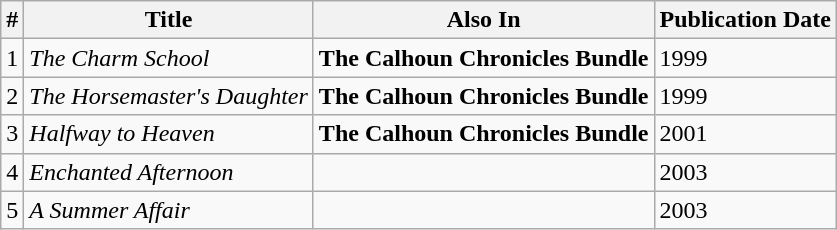<table class="wikitable">
<tr>
<th>#</th>
<th>Title</th>
<th>Also In</th>
<th>Publication Date</th>
</tr>
<tr>
<td>1</td>
<td><em>The Charm School</em></td>
<td><strong>The Calhoun Chronicles Bundle</strong></td>
<td>1999</td>
</tr>
<tr>
<td>2</td>
<td><em>The Horsemaster's Daughter</em></td>
<td><strong>The Calhoun Chronicles Bundle</strong></td>
<td>1999</td>
</tr>
<tr>
<td>3</td>
<td><em>Halfway to Heaven</em></td>
<td><strong>The Calhoun Chronicles Bundle</strong></td>
<td>2001</td>
</tr>
<tr>
<td>4</td>
<td><em>Enchanted Afternoon</em></td>
<td></td>
<td>2003</td>
</tr>
<tr>
<td>5</td>
<td><em>A Summer Affair</em></td>
<td></td>
<td>2003</td>
</tr>
</table>
